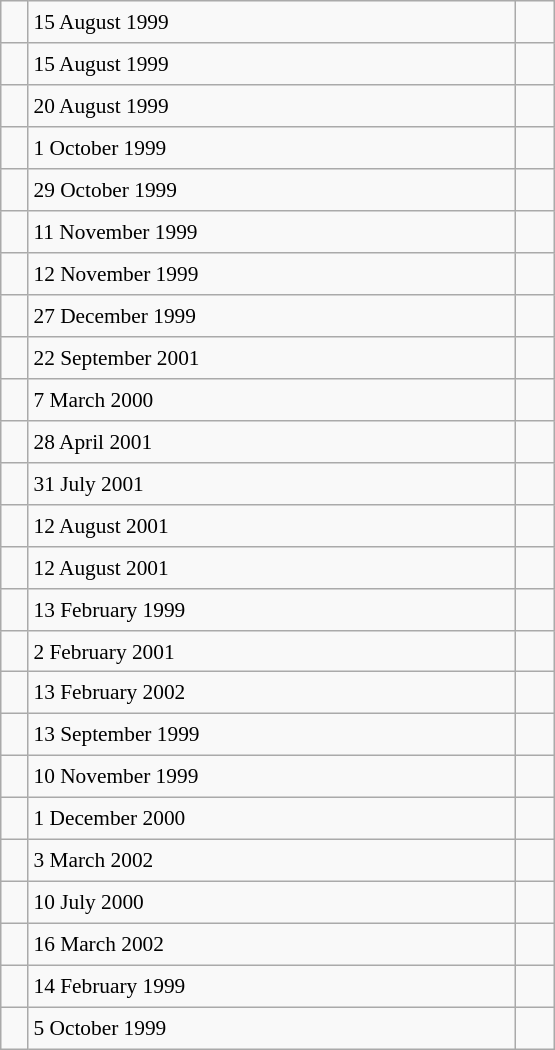<table class="wikitable" style="font-size: 89%; float: left; width: 26em; margin-right: 1em; height: 700px">
<tr>
<td></td>
<td>15 August 1999</td>
<td></td>
</tr>
<tr>
<td></td>
<td>15 August 1999</td>
<td></td>
</tr>
<tr>
<td></td>
<td>20 August 1999</td>
<td> </td>
</tr>
<tr>
<td></td>
<td>1 October 1999</td>
<td></td>
</tr>
<tr>
<td></td>
<td>29 October 1999</td>
<td> </td>
</tr>
<tr>
<td></td>
<td>11 November 1999</td>
<td> </td>
</tr>
<tr>
<td></td>
<td>12 November 1999</td>
<td> </td>
</tr>
<tr>
<td></td>
<td>27 December 1999</td>
<td> </td>
</tr>
<tr>
<td></td>
<td>22 September 2001</td>
<td></td>
</tr>
<tr>
<td></td>
<td>7 March 2000</td>
<td></td>
</tr>
<tr>
<td></td>
<td>28 April 2001</td>
<td></td>
</tr>
<tr>
<td></td>
<td>31 July 2001</td>
<td></td>
</tr>
<tr>
<td></td>
<td>12 August 2001</td>
<td></td>
</tr>
<tr>
<td></td>
<td>12 August 2001</td>
<td></td>
</tr>
<tr>
<td></td>
<td>13 February 1999</td>
<td> </td>
</tr>
<tr>
<td></td>
<td>2 February 2001</td>
<td></td>
</tr>
<tr>
<td></td>
<td>13 February 2002</td>
<td></td>
</tr>
<tr>
<td></td>
<td>13 September 1999</td>
<td> </td>
</tr>
<tr>
<td></td>
<td>10 November 1999</td>
<td> </td>
</tr>
<tr>
<td></td>
<td>1 December 2000</td>
<td></td>
</tr>
<tr>
<td></td>
<td>3 March 2002</td>
<td></td>
</tr>
<tr>
<td></td>
<td>10 July 2000</td>
<td></td>
</tr>
<tr>
<td></td>
<td>16 March 2002</td>
<td></td>
</tr>
<tr>
<td></td>
<td>14 February 1999</td>
<td> </td>
</tr>
<tr>
<td></td>
<td>5 October 1999</td>
<td> </td>
</tr>
</table>
